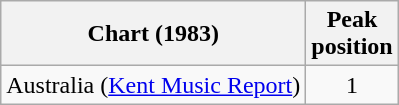<table class="wikitable">
<tr>
<th>Chart (1983)</th>
<th>Peak<br>position</th>
</tr>
<tr>
<td>Australia (<a href='#'>Kent Music Report</a>)</td>
<td align="center">1</td>
</tr>
</table>
